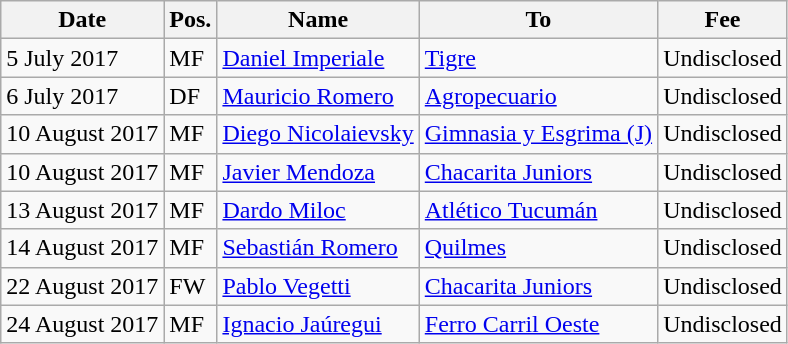<table class="wikitable">
<tr>
<th>Date</th>
<th>Pos.</th>
<th>Name</th>
<th>To</th>
<th>Fee</th>
</tr>
<tr>
<td>5 July 2017</td>
<td>MF</td>
<td> <a href='#'>Daniel Imperiale</a></td>
<td> <a href='#'>Tigre</a></td>
<td>Undisclosed</td>
</tr>
<tr>
<td>6 July 2017</td>
<td>DF</td>
<td> <a href='#'>Mauricio Romero</a></td>
<td> <a href='#'>Agropecuario</a></td>
<td>Undisclosed</td>
</tr>
<tr>
<td>10 August 2017</td>
<td>MF</td>
<td> <a href='#'>Diego Nicolaievsky</a></td>
<td> <a href='#'>Gimnasia y Esgrima (J)</a></td>
<td>Undisclosed</td>
</tr>
<tr>
<td>10 August 2017</td>
<td>MF</td>
<td> <a href='#'>Javier Mendoza</a></td>
<td> <a href='#'>Chacarita Juniors</a></td>
<td>Undisclosed</td>
</tr>
<tr>
<td>13 August 2017</td>
<td>MF</td>
<td> <a href='#'>Dardo Miloc</a></td>
<td> <a href='#'>Atlético Tucumán</a></td>
<td>Undisclosed</td>
</tr>
<tr>
<td>14 August 2017</td>
<td>MF</td>
<td> <a href='#'>Sebastián Romero</a></td>
<td> <a href='#'>Quilmes</a></td>
<td>Undisclosed</td>
</tr>
<tr>
<td>22 August 2017</td>
<td>FW</td>
<td> <a href='#'>Pablo Vegetti</a></td>
<td> <a href='#'>Chacarita Juniors</a></td>
<td>Undisclosed</td>
</tr>
<tr>
<td>24 August 2017</td>
<td>MF</td>
<td> <a href='#'>Ignacio Jaúregui</a></td>
<td> <a href='#'>Ferro Carril Oeste</a></td>
<td>Undisclosed</td>
</tr>
</table>
